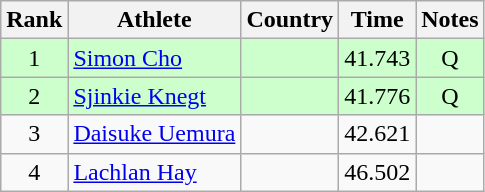<table class="wikitable sortable" style="text-align:center">
<tr>
<th>Rank</th>
<th>Athlete</th>
<th>Country</th>
<th>Time</th>
<th>Notes</th>
</tr>
<tr bgcolor=ccffcc>
<td>1</td>
<td align=left><a href='#'>Simon Cho</a></td>
<td align=left></td>
<td>41.743</td>
<td>Q</td>
</tr>
<tr bgcolor=ccffcc>
<td>2</td>
<td align=left><a href='#'>Sjinkie Knegt</a></td>
<td align=left></td>
<td>41.776</td>
<td>Q</td>
</tr>
<tr>
<td>3</td>
<td align=left><a href='#'>Daisuke Uemura</a></td>
<td align=left></td>
<td>42.621</td>
<td></td>
</tr>
<tr>
<td>4</td>
<td align=left><a href='#'>Lachlan Hay</a></td>
<td align=left></td>
<td>46.502</td>
<td></td>
</tr>
</table>
